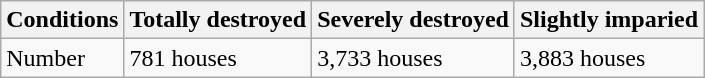<table class="wikitable">
<tr>
<th>Conditions</th>
<th>Totally destroyed</th>
<th>Severely destroyed</th>
<th>Slightly imparied</th>
</tr>
<tr>
<td>Number</td>
<td>781 houses</td>
<td>3,733 houses</td>
<td>3,883 houses</td>
</tr>
</table>
